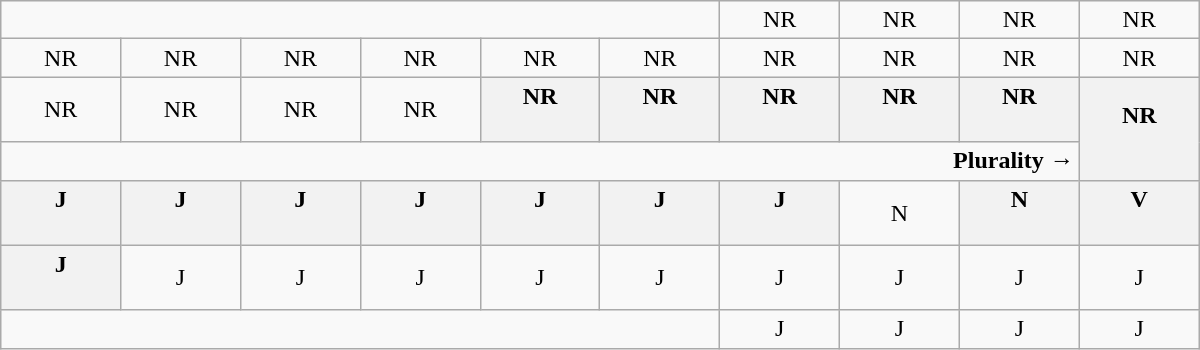<table class="wikitable" style="text-align:center" width=800px>
<tr>
<td colspan=6></td>
<td>NR</td>
<td>NR</td>
<td>NR</td>
<td>NR</td>
</tr>
<tr>
<td width=50px >NR</td>
<td width=50px >NR</td>
<td width=50px >NR</td>
<td width=50px >NR</td>
<td width=50px >NR</td>
<td width=50px >NR</td>
<td width=50px >NR</td>
<td width=50px >NR</td>
<td width=50px >NR</td>
<td width=50px >NR</td>
</tr>
<tr>
<td>NR</td>
<td>NR</td>
<td>NR</td>
<td>NR</td>
<th>NR<br><br></th>
<th>NR<br><br></th>
<th>NR<br><br></th>
<th>NR<br><br></th>
<th>NR<br><br></th>
<th rowspan=2 >NR<br><br></th>
</tr>
<tr>
<td colspan=9 align=right><strong>Plurality →</strong></td>
</tr>
<tr>
<th>J<br><br></th>
<th>J<br><br></th>
<th>J<br><br></th>
<th>J<br><br></th>
<th>J<br><br></th>
<th>J<br><br></th>
<th>J<br><br></th>
<td>N</td>
<th>N<br><br></th>
<th>V<br><br></th>
</tr>
<tr>
<th>J<br><br></th>
<td>J</td>
<td>J</td>
<td>J</td>
<td>J</td>
<td>J</td>
<td>J</td>
<td>J</td>
<td>J</td>
<td>J</td>
</tr>
<tr>
<td colspan=6></td>
<td>J</td>
<td>J</td>
<td>J</td>
<td>J</td>
</tr>
</table>
